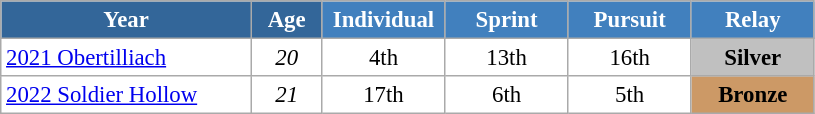<table class="wikitable" style="font-size:95%; text-align:center; border:grey solid 1px; border-collapse:collapse; background:#ffffff;">
<tr>
<th style="background-color:#369; color:white;    width:160px;">Year</th>
<th style="background-color:#369; color:white;    width:40px;">Age</th>
<th style="background-color:#4180be; color:white; width:75px;">Individual</th>
<th style="background-color:#4180be; color:white; width:75px;">Sprint</th>
<th style="background-color:#4180be; color:white; width:75px;">Pursuit</th>
<th style="background-color:#4180be; color:white; width:75px;">Relay</th>
</tr>
<tr>
<td align=left> <a href='#'>2021 Obertilliach</a></td>
<td><em>20</em></td>
<td>4th</td>
<td>13th</td>
<td>16th</td>
<td style="background:silver"><strong>Silver</strong></td>
</tr>
<tr>
<td align=left> <a href='#'>2022 Soldier Hollow</a></td>
<td><em>21</em></td>
<td>17th</td>
<td>6th</td>
<td>5th</td>
<td style="background:#cc9966"><strong>Bronze</strong></td>
</tr>
</table>
